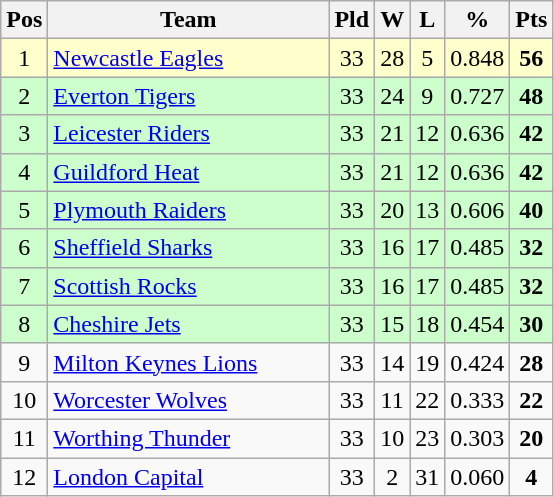<table class="wikitable" style="text-align: center;">
<tr>
<th>Pos</th>
<th scope="col" style="width: 180px;">Team</th>
<th>Pld</th>
<th>W</th>
<th>L</th>
<th>%</th>
<th>Pts</th>
</tr>
<tr style="background: #ffffcc;">
<td>1</td>
<td style="text-align:left;"><a href='#'>Newcastle Eagles</a></td>
<td>33</td>
<td>28</td>
<td>5</td>
<td>0.848</td>
<td><strong>56</strong></td>
</tr>
<tr style="background: #ccffcc;">
<td>2</td>
<td style="text-align:left;"><a href='#'>Everton Tigers</a></td>
<td>33</td>
<td>24</td>
<td>9</td>
<td>0.727</td>
<td><strong>48</strong></td>
</tr>
<tr style="background: #ccffcc;">
<td>3</td>
<td style="text-align:left;"><a href='#'>Leicester Riders</a></td>
<td>33</td>
<td>21</td>
<td>12</td>
<td>0.636</td>
<td><strong>42</strong></td>
</tr>
<tr style="background: #ccffcc;">
<td>4</td>
<td style="text-align:left;"><a href='#'>Guildford Heat</a></td>
<td>33</td>
<td>21</td>
<td>12</td>
<td>0.636</td>
<td><strong>42</strong></td>
</tr>
<tr style="background: #ccffcc;">
<td>5</td>
<td style="text-align:left;"><a href='#'>Plymouth Raiders</a></td>
<td>33</td>
<td>20</td>
<td>13</td>
<td>0.606</td>
<td><strong>40</strong></td>
</tr>
<tr style="background: #ccffcc;">
<td>6</td>
<td style="text-align:left;"><a href='#'>Sheffield Sharks</a></td>
<td>33</td>
<td>16</td>
<td>17</td>
<td>0.485</td>
<td><strong>32</strong></td>
</tr>
<tr style="background: #ccffcc;">
<td>7</td>
<td style="text-align:left;"><a href='#'>Scottish Rocks</a></td>
<td>33</td>
<td>16</td>
<td>17</td>
<td>0.485</td>
<td><strong>32</strong></td>
</tr>
<tr style="background: #ccffcc;">
<td>8</td>
<td style="text-align:left;"><a href='#'>Cheshire Jets</a></td>
<td>33</td>
<td>15</td>
<td>18</td>
<td>0.454</td>
<td><strong>30</strong></td>
</tr>
<tr>
<td>9</td>
<td style="text-align:left;"><a href='#'>Milton Keynes Lions</a></td>
<td>33</td>
<td>14</td>
<td>19</td>
<td>0.424</td>
<td><strong>28</strong></td>
</tr>
<tr>
<td>10</td>
<td style="text-align:left;"><a href='#'>Worcester Wolves</a></td>
<td>33</td>
<td>11</td>
<td>22</td>
<td>0.333</td>
<td><strong>22</strong></td>
</tr>
<tr>
<td>11</td>
<td style="text-align:left;"><a href='#'>Worthing Thunder</a></td>
<td>33</td>
<td>10</td>
<td>23</td>
<td>0.303</td>
<td><strong>20</strong></td>
</tr>
<tr>
<td>12</td>
<td style="text-align:left;"><a href='#'>London Capital</a></td>
<td>33</td>
<td>2</td>
<td>31</td>
<td>0.060</td>
<td><strong>4</strong></td>
</tr>
</table>
